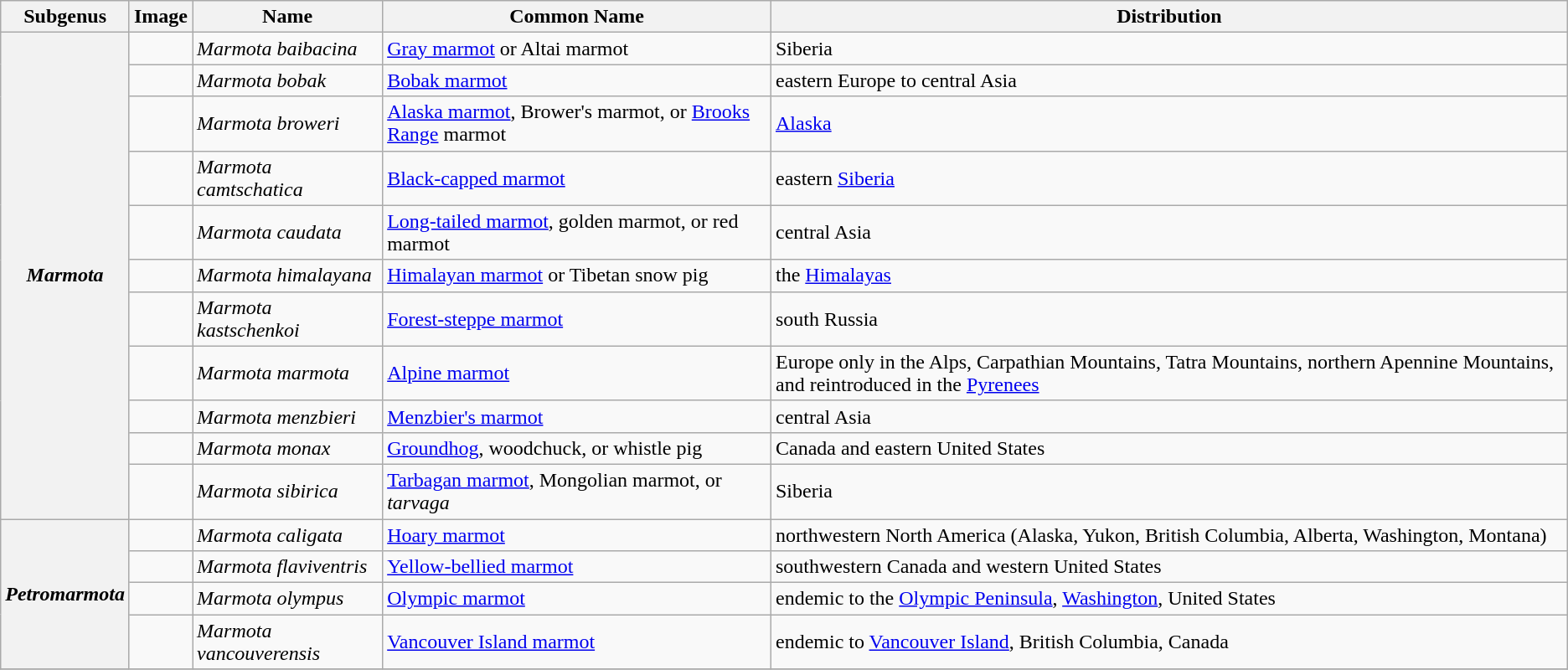<table class="wikitable">
<tr>
<th>Subgenus</th>
<th>Image</th>
<th>Name</th>
<th>Common Name</th>
<th>Distribution</th>
</tr>
<tr>
<th rowspan="11" style="text-align:center;"><em>Marmota</em></th>
<td></td>
<td><em>Marmota baibacina</em></td>
<td><a href='#'>Gray marmot</a> or Altai marmot</td>
<td>Siberia</td>
</tr>
<tr>
<td></td>
<td><em>Marmota bobak</em></td>
<td><a href='#'>Bobak marmot</a></td>
<td>eastern Europe to central Asia</td>
</tr>
<tr>
<td></td>
<td><em>Marmota broweri</em></td>
<td><a href='#'>Alaska marmot</a>, Brower's marmot, or <a href='#'>Brooks Range</a> marmot</td>
<td><a href='#'>Alaska</a></td>
</tr>
<tr>
<td></td>
<td><em>Marmota camtschatica</em></td>
<td><a href='#'>Black-capped marmot</a></td>
<td>eastern <a href='#'>Siberia</a></td>
</tr>
<tr>
<td></td>
<td><em>Marmota caudata</em></td>
<td><a href='#'>Long-tailed marmot</a>, golden marmot, or red marmot</td>
<td>central Asia</td>
</tr>
<tr>
<td></td>
<td><em>Marmota himalayana</em></td>
<td><a href='#'>Himalayan marmot</a> or Tibetan snow pig</td>
<td>the <a href='#'>Himalayas</a></td>
</tr>
<tr>
<td></td>
<td><em>Marmota kastschenkoi</em></td>
<td><a href='#'>Forest-steppe marmot</a></td>
<td>south Russia</td>
</tr>
<tr>
<td></td>
<td><em>Marmota marmota</em></td>
<td><a href='#'>Alpine marmot</a></td>
<td>Europe only in the Alps, Carpathian Mountains, Tatra Mountains, northern Apennine Mountains, and reintroduced in the <a href='#'>Pyrenees</a></td>
</tr>
<tr>
<td></td>
<td><em>Marmota menzbieri</em></td>
<td><a href='#'>Menzbier's marmot</a></td>
<td>central Asia</td>
</tr>
<tr>
<td></td>
<td><em>Marmota monax</em></td>
<td><a href='#'>Groundhog</a>, woodchuck, or whistle pig</td>
<td>Canada and eastern United States</td>
</tr>
<tr>
<td></td>
<td><em>Marmota sibirica</em></td>
<td><a href='#'>Tarbagan marmot</a>, Mongolian marmot, or <em>tarvaga</em></td>
<td>Siberia</td>
</tr>
<tr>
<th rowspan="4" style="text-align:center;"><em>Petromarmota</em></th>
<td></td>
<td><em>Marmota caligata</em></td>
<td><a href='#'>Hoary marmot</a></td>
<td>northwestern North America (Alaska, Yukon, British Columbia, Alberta, Washington, Montana)</td>
</tr>
<tr>
<td></td>
<td><em>Marmota flaviventris</em></td>
<td><a href='#'>Yellow-bellied marmot</a></td>
<td>southwestern Canada and western United States</td>
</tr>
<tr>
<td></td>
<td><em>Marmota olympus</em></td>
<td><a href='#'>Olympic marmot</a></td>
<td>endemic to the <a href='#'>Olympic Peninsula</a>, <a href='#'>Washington</a>, United States</td>
</tr>
<tr>
<td></td>
<td><em>Marmota vancouverensis</em></td>
<td><a href='#'>Vancouver Island marmot</a></td>
<td>endemic to <a href='#'>Vancouver Island</a>, British Columbia, Canada</td>
</tr>
<tr>
</tr>
</table>
